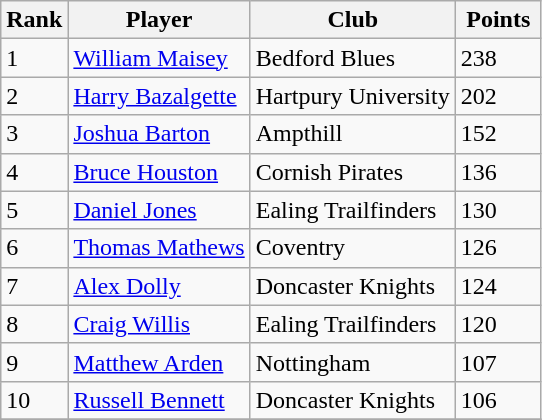<table class="wikitable" style="text-align:left">
<tr>
<th>Rank</th>
<th>Player</th>
<th>Club</th>
<th style="width:50px;">Points</th>
</tr>
<tr>
<td>1</td>
<td> <a href='#'>William Maisey</a></td>
<td>Bedford Blues</td>
<td>238</td>
</tr>
<tr>
<td>2</td>
<td> <a href='#'>Harry Bazalgette</a></td>
<td>Hartpury University</td>
<td>202</td>
</tr>
<tr>
<td>3</td>
<td> <a href='#'>Joshua Barton</a></td>
<td>Ampthill</td>
<td>152</td>
</tr>
<tr>
<td>4</td>
<td> <a href='#'>Bruce Houston</a></td>
<td>Cornish Pirates</td>
<td>136</td>
</tr>
<tr>
<td>5</td>
<td> <a href='#'>Daniel Jones</a></td>
<td>Ealing Trailfinders</td>
<td>130</td>
</tr>
<tr>
<td>6</td>
<td> <a href='#'>Thomas Mathews</a></td>
<td>Coventry</td>
<td>126</td>
</tr>
<tr>
<td>7</td>
<td> <a href='#'>Alex Dolly</a></td>
<td>Doncaster Knights</td>
<td>124</td>
</tr>
<tr>
<td>8</td>
<td> <a href='#'>Craig Willis</a></td>
<td>Ealing Trailfinders</td>
<td>120</td>
</tr>
<tr>
<td>9</td>
<td> <a href='#'>Matthew Arden</a></td>
<td>Nottingham</td>
<td>107</td>
</tr>
<tr>
<td>10</td>
<td> <a href='#'>Russell Bennett</a></td>
<td>Doncaster Knights</td>
<td>106</td>
</tr>
<tr>
</tr>
</table>
